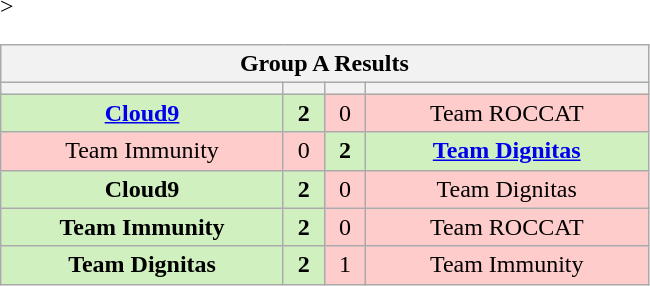<table class="wikitable" style="text-align: center;">
<tr>
<th colspan=4>Group A Results</th>
</tr>
<tr <noinclude>>
<th width="181px"></th>
<th width="20px"></th>
<th width="20px"></th>
<th width="181px"></noinclude></th>
</tr>
<tr>
<td style="background: #D0F0C0;"><strong><a href='#'>Cloud9</a></strong></td>
<td style="background: #D0F0C0;"><strong>2</strong></td>
<td style="background: #FFCCCC;">0</td>
<td style="background: #FFCCCC;">Team ROCCAT</td>
</tr>
<tr>
<td style="background: #FFCCCC;">Team Immunity</td>
<td style="background: #FFCCCC;">0</td>
<td style="background: #D0F0C0;"><strong>2</strong></td>
<td style="background: #D0F0C0;"><strong><a href='#'>Team Dignitas</a></strong></td>
</tr>
<tr>
<td style="background: #D0F0C0;"><strong>Cloud9</strong></td>
<td style="background: #D0F0C0;"><strong>2</strong></td>
<td style="background: #FFCCCC;">0</td>
<td style="background: #FFCCCC;">Team Dignitas</td>
</tr>
<tr>
<td style="background: #D0F0C0;"><strong>Team Immunity</strong></td>
<td style="background: #D0F0C0;"><strong>2</strong></td>
<td style="background: #FFCCCC;">0</td>
<td style="background: #FFCCCC;">Team ROCCAT</td>
</tr>
<tr>
<td style="background: #D0F0C0;"><strong>Team Dignitas</strong></td>
<td style="background: #D0F0C0;"><strong>2</strong></td>
<td style="background: #FFCCCC;">1</td>
<td style="background: #FFCCCC;">Team Immunity</td>
</tr>
</table>
